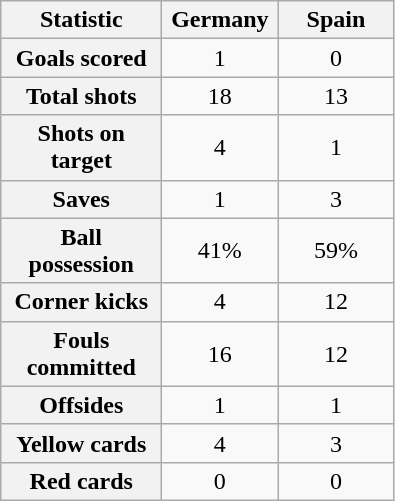<table class="wikitable plainrowheaders" style="text-align:center">
<tr>
<th scope="col" style="width:100px">Statistic</th>
<th scope="col" style="width:70px">Germany</th>
<th scope="col" style="width:70px">Spain</th>
</tr>
<tr>
<th scope=row>Goals scored</th>
<td>1</td>
<td>0</td>
</tr>
<tr>
<th scope=row>Total shots</th>
<td>18</td>
<td>13</td>
</tr>
<tr>
<th scope=row>Shots on target</th>
<td>4</td>
<td>1</td>
</tr>
<tr>
<th scope=row>Saves</th>
<td>1</td>
<td>3</td>
</tr>
<tr>
<th scope=row>Ball possession</th>
<td>41%</td>
<td>59%</td>
</tr>
<tr>
<th scope=row>Corner kicks</th>
<td>4</td>
<td>12</td>
</tr>
<tr>
<th scope=row>Fouls committed</th>
<td>16</td>
<td>12</td>
</tr>
<tr>
<th scope=row>Offsides</th>
<td>1</td>
<td>1</td>
</tr>
<tr>
<th scope=row>Yellow cards</th>
<td>4</td>
<td>3</td>
</tr>
<tr>
<th scope=row>Red cards</th>
<td>0</td>
<td>0</td>
</tr>
</table>
